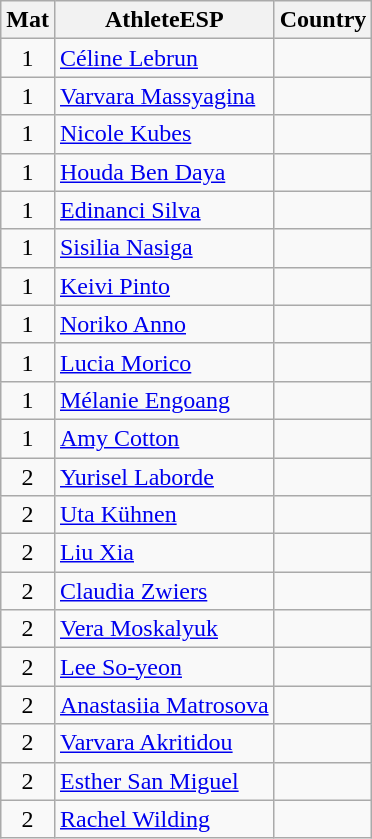<table class="wikitable sortable" style="text-align:center">
<tr>
<th>Mat</th>
<th>AthleteESP</th>
<th>Country</th>
</tr>
<tr>
<td>1</td>
<td align="left"><a href='#'>Céline Lebrun</a></td>
<td></td>
</tr>
<tr>
<td>1</td>
<td align="left"><a href='#'>Varvara Massyagina</a></td>
<td></td>
</tr>
<tr>
<td>1</td>
<td align="left"><a href='#'>Nicole Kubes</a></td>
<td></td>
</tr>
<tr>
<td>1</td>
<td align="left"><a href='#'>Houda Ben Daya</a></td>
<td></td>
</tr>
<tr>
<td>1</td>
<td align="left"><a href='#'>Edinanci Silva</a></td>
<td></td>
</tr>
<tr>
<td>1</td>
<td align="left"><a href='#'>Sisilia Nasiga</a></td>
<td></td>
</tr>
<tr>
<td>1</td>
<td align="left"><a href='#'>Keivi Pinto</a></td>
<td></td>
</tr>
<tr>
<td>1</td>
<td align="left"><a href='#'>Noriko Anno</a></td>
<td></td>
</tr>
<tr>
<td>1</td>
<td align="left"><a href='#'>Lucia Morico</a></td>
<td></td>
</tr>
<tr>
<td>1</td>
<td align="left"><a href='#'>Mélanie Engoang</a></td>
<td></td>
</tr>
<tr>
<td>1</td>
<td align="left"><a href='#'>Amy Cotton</a></td>
<td></td>
</tr>
<tr>
<td>2</td>
<td align="left"><a href='#'>Yurisel Laborde</a></td>
<td></td>
</tr>
<tr>
<td>2</td>
<td align="left"><a href='#'>Uta Kühnen</a></td>
<td></td>
</tr>
<tr>
<td>2</td>
<td align="left"><a href='#'>Liu Xia</a></td>
<td></td>
</tr>
<tr>
<td>2</td>
<td align="left"><a href='#'>Claudia Zwiers</a></td>
<td></td>
</tr>
<tr>
<td>2</td>
<td align="left"><a href='#'>Vera Moskalyuk</a></td>
<td></td>
</tr>
<tr>
<td>2</td>
<td align="left"><a href='#'>Lee So-yeon</a></td>
<td></td>
</tr>
<tr>
<td>2</td>
<td align="left"><a href='#'>Anastasiia Matrosova</a></td>
<td></td>
</tr>
<tr>
<td>2</td>
<td align="left"><a href='#'>Varvara Akritidou</a></td>
<td></td>
</tr>
<tr>
<td>2</td>
<td align="left"><a href='#'>Esther San Miguel</a></td>
<td></td>
</tr>
<tr>
<td>2</td>
<td align="left"><a href='#'>Rachel Wilding</a></td>
<td></td>
</tr>
</table>
